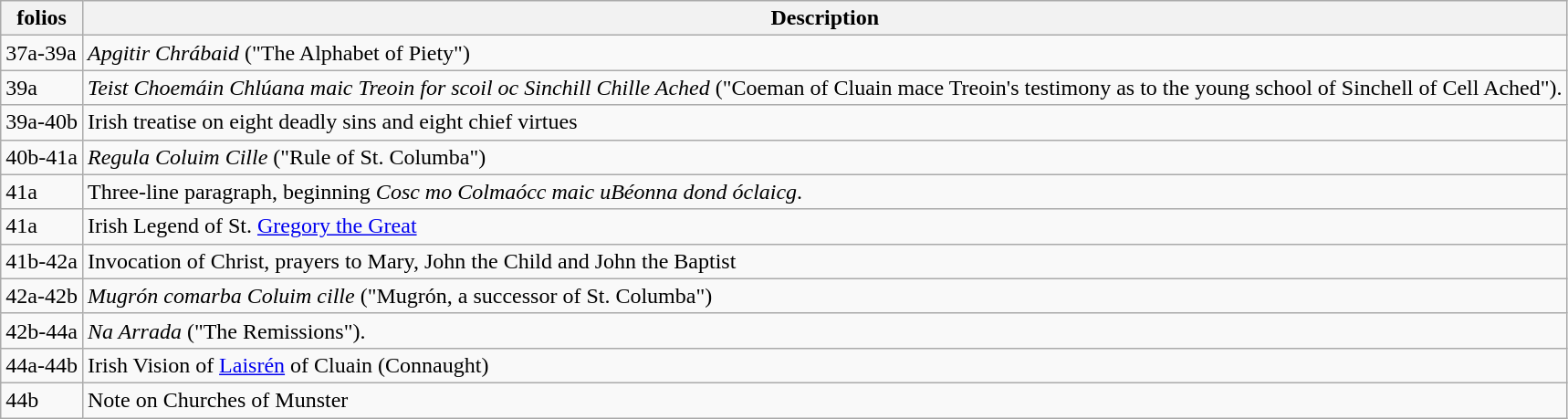<table class="wikitable">
<tr>
<th>folios</th>
<th>Description</th>
</tr>
<tr>
<td>37a-39a</td>
<td><em>Apgitir Chrábaid</em> ("The Alphabet of Piety")</td>
</tr>
<tr valign="top">
<td>39a</td>
<td><em>Teist Choemáin Chlúana maic Treoin for scoil oc Sinchill Chille Ached</em> ("Coeman of Cluain mace Treoin's testimony as to the young school of Sinchell of Cell Ached").</td>
</tr>
<tr>
<td>39a-40b</td>
<td>Irish treatise on eight deadly sins and eight chief virtues</td>
</tr>
<tr>
<td>40b-41a</td>
<td><em>Regula Coluim Cille</em> ("Rule of St. Columba")</td>
</tr>
<tr>
<td>41a</td>
<td>Three-line paragraph, beginning <em>Cosc mo Colmaócc maic uBéonna dond óclaicg</em>.</td>
</tr>
<tr>
<td>41a</td>
<td>Irish Legend of St. <a href='#'>Gregory the Great</a></td>
</tr>
<tr>
<td>41b-42a</td>
<td>Invocation of Christ, prayers to Mary, John the Child and John the Baptist</td>
</tr>
<tr>
<td>42a-42b</td>
<td><em>Mugrón comarba Coluim cille</em> ("Mugrón, a successor of St. Columba")</td>
</tr>
<tr>
<td>42b-44a</td>
<td><em>Na Arrada </em>("The Remissions").</td>
</tr>
<tr>
<td>44a-44b</td>
<td>Irish Vision of <a href='#'>Laisrén</a> of Cluain (Connaught)</td>
</tr>
<tr>
<td>44b</td>
<td>Note on Churches of Munster</td>
</tr>
</table>
